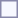<table style="border:1px solid #8888aa; background-color:#f7f8ff; padding:5px; font-size:95%; margin: 0px 12px 12px 0px;">
</table>
